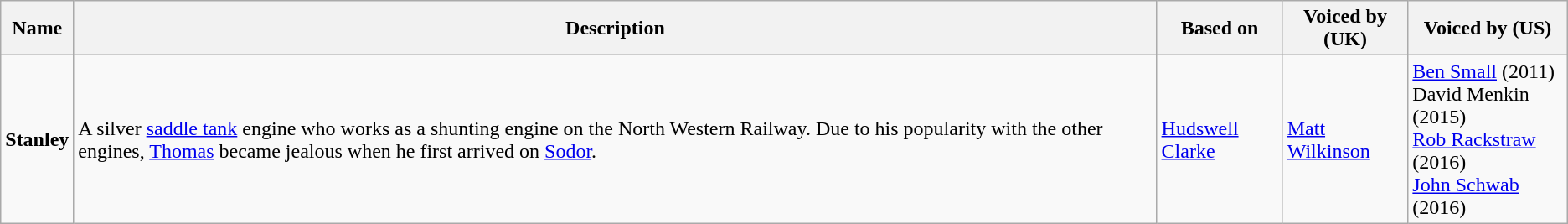<table class="wikitable">
<tr>
<th>Name</th>
<th>Description</th>
<th>Based on</th>
<th>Voiced by (UK)</th>
<th>Voiced by (US)</th>
</tr>
<tr>
<td><strong>Stanley</strong></td>
<td>A silver <a href='#'>saddle tank</a> engine who works as a shunting engine on the North Western Railway. Due to his popularity with the other engines, <a href='#'>Thomas</a> became jealous when he first arrived on <a href='#'>Sodor</a>.</td>
<td><a href='#'>Hudswell Clarke</a> </td>
<td><a href='#'>Matt Wilkinson</a></td>
<td><a href='#'>Ben Small</a> (2011)<br>David Menkin (2015)<br><a href='#'>Rob Rackstraw</a> (2016)<br><a href='#'>John Schwab</a> (2016)</td>
</tr>
</table>
